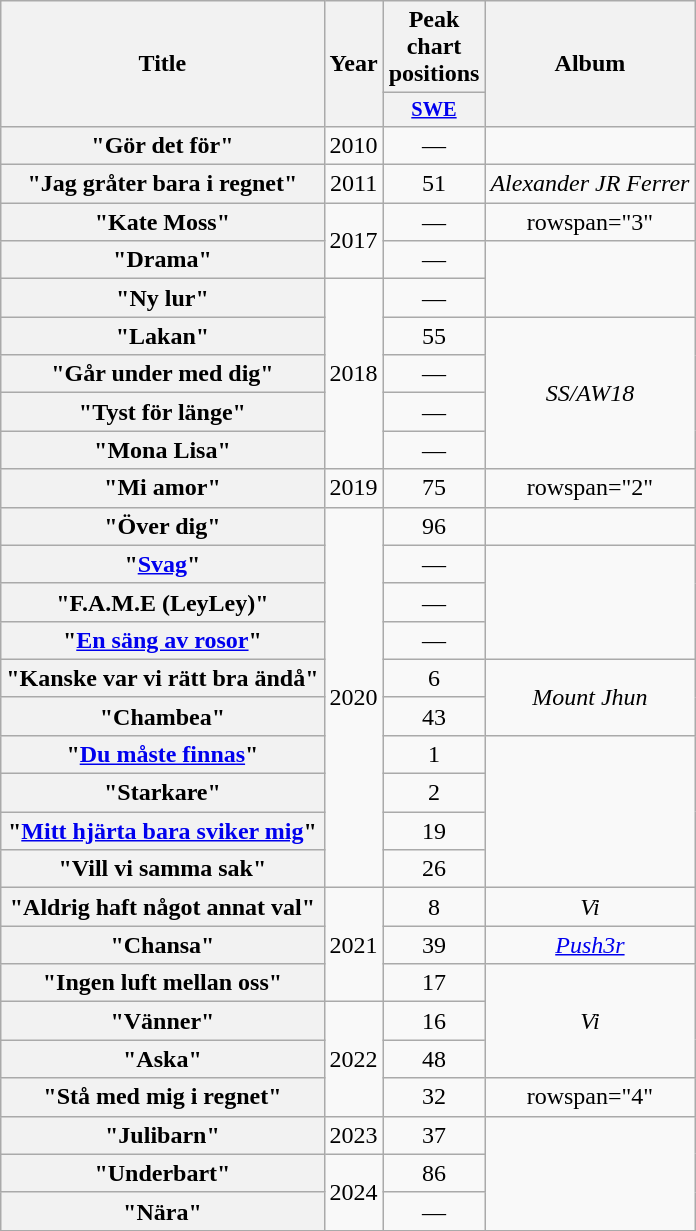<table class="wikitable plainrowheaders" style="text-align:center">
<tr>
<th scope="col" rowspan="2">Title</th>
<th scope="col" rowspan="2">Year</th>
<th scope="col" colspan="1">Peak chart positions</th>
<th scope="col" rowspan="2">Album</th>
</tr>
<tr>
<th scope="col" style="width:3em;font-size:85%;"><a href='#'>SWE</a><br></th>
</tr>
<tr>
<th scope="row">"Gör det för"</th>
<td>2010</td>
<td>—</td>
<td></td>
</tr>
<tr>
<th scope="row">"Jag gråter bara i regnet"</th>
<td>2011</td>
<td>51</td>
<td><em>Alexander JR Ferrer</em></td>
</tr>
<tr>
<th scope="row">"Kate Moss"</th>
<td rowspan="2">2017</td>
<td>—</td>
<td>rowspan="3" </td>
</tr>
<tr>
<th scope="row">"Drama"</th>
<td>—</td>
</tr>
<tr>
<th scope="row">"Ny lur"</th>
<td rowspan="5">2018</td>
<td>—</td>
</tr>
<tr>
<th scope="row">"Lakan"</th>
<td>55</td>
<td rowspan="4"><em>SS/AW18</em></td>
</tr>
<tr>
<th scope="row">"Går under med dig"</th>
<td>—</td>
</tr>
<tr>
<th scope="row">"Tyst för länge"</th>
<td>—</td>
</tr>
<tr>
<th scope="row">"Mona Lisa"</th>
<td>—</td>
</tr>
<tr>
<th scope="row">"Mi amor"</th>
<td>2019</td>
<td>75</td>
<td>rowspan="2" </td>
</tr>
<tr>
<th scope="row">"Över dig"</th>
<td rowspan="10">2020</td>
<td>96</td>
</tr>
<tr>
<th scope="row">"<a href='#'>Svag</a>"</th>
<td>—</td>
<td rowspan="3"></td>
</tr>
<tr>
<th scope="row">"F.A.M.E (LeyLey)"</th>
<td>—</td>
</tr>
<tr>
<th scope="row">"<a href='#'>En säng av rosor</a>"</th>
<td>—</td>
</tr>
<tr>
<th scope="row">"Kanske var vi rätt bra ändå"</th>
<td>6<br></td>
<td rowspan="2"><em>Mount Jhun</em></td>
</tr>
<tr>
<th scope="row">"Chambea"</th>
<td>43</td>
</tr>
<tr>
<th scope="row">"<a href='#'>Du måste finnas</a>"</th>
<td>1</td>
<td rowspan="4"></td>
</tr>
<tr>
<th scope="row">"Starkare"</th>
<td>2</td>
</tr>
<tr>
<th scope="row">"<a href='#'>Mitt hjärta bara sviker mig</a>"</th>
<td>19</td>
</tr>
<tr>
<th scope="row">"Vill vi samma sak"</th>
<td>26</td>
</tr>
<tr>
<th scope="row">"Aldrig haft något annat val"</th>
<td rowspan="3">2021</td>
<td>8<br></td>
<td><em>Vi</em></td>
</tr>
<tr>
<th scope="row">"Chansa"<br></th>
<td>39<br></td>
<td><em><a href='#'>Push3r</a></em></td>
</tr>
<tr>
<th scope="row">"Ingen luft mellan oss"</th>
<td>17<br></td>
<td rowspan="3"><em>Vi</em></td>
</tr>
<tr>
<th scope="row">"Vänner"<br></th>
<td rowspan="3">2022</td>
<td>16<br></td>
</tr>
<tr>
<th scope="row">"Aska"</th>
<td>48<br></td>
</tr>
<tr>
<th scope="row">"Stå med mig i regnet"<br></th>
<td>32<br></td>
<td>rowspan="4" </td>
</tr>
<tr>
<th scope="row">"Julibarn"<br></th>
<td>2023</td>
<td>37<br></td>
</tr>
<tr>
<th scope="row">"Underbart"</th>
<td rowspan="2">2024</td>
<td>86<br></td>
</tr>
<tr>
<th scope="row">"Nära"</th>
<td>—</td>
</tr>
</table>
